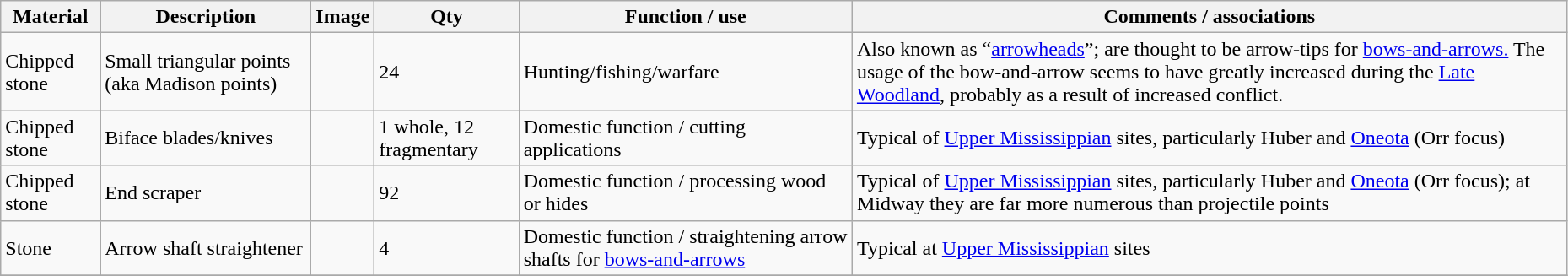<table class="wikitable sortable" style="width:98%">
<tr>
<th>Material</th>
<th>Description</th>
<th>Image</th>
<th>Qty</th>
<th>Function / use</th>
<th>Comments / associations</th>
</tr>
<tr>
<td>Chipped stone</td>
<td>Small triangular points (aka Madison points)</td>
<td></td>
<td>24</td>
<td>Hunting/fishing/warfare</td>
<td>Also known as “<a href='#'>arrowheads</a>”; are thought to be arrow-tips for <a href='#'>bows-and-arrows.</a>  The usage of the bow-and-arrow seems to have greatly increased during the <a href='#'>Late Woodland</a>, probably as a result of increased conflict.</td>
</tr>
<tr>
<td>Chipped stone</td>
<td>Biface blades/knives</td>
<td></td>
<td>1 whole, 12 fragmentary</td>
<td>Domestic function / cutting applications</td>
<td>Typical of <a href='#'>Upper Mississippian</a> sites, particularly Huber and <a href='#'>Oneota</a> (Orr focus)</td>
</tr>
<tr>
<td>Chipped stone</td>
<td>End scraper</td>
<td></td>
<td>92</td>
<td>Domestic function / processing wood or hides</td>
<td>Typical of <a href='#'>Upper Mississippian</a> sites, particularly Huber and <a href='#'>Oneota</a> (Orr focus); at Midway they are far more numerous than projectile points</td>
</tr>
<tr>
<td>Stone</td>
<td>Arrow shaft straightener</td>
<td></td>
<td>4</td>
<td>Domestic function / straightening arrow shafts for <a href='#'>bows-and-arrows</a></td>
<td>Typical at <a href='#'>Upper Mississippian</a> sites</td>
</tr>
<tr>
</tr>
</table>
